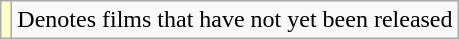<table class="wikitable sortable">
<tr>
<td style="background:#ffc;"></td>
<td>Denotes films that have not yet been released</td>
</tr>
</table>
